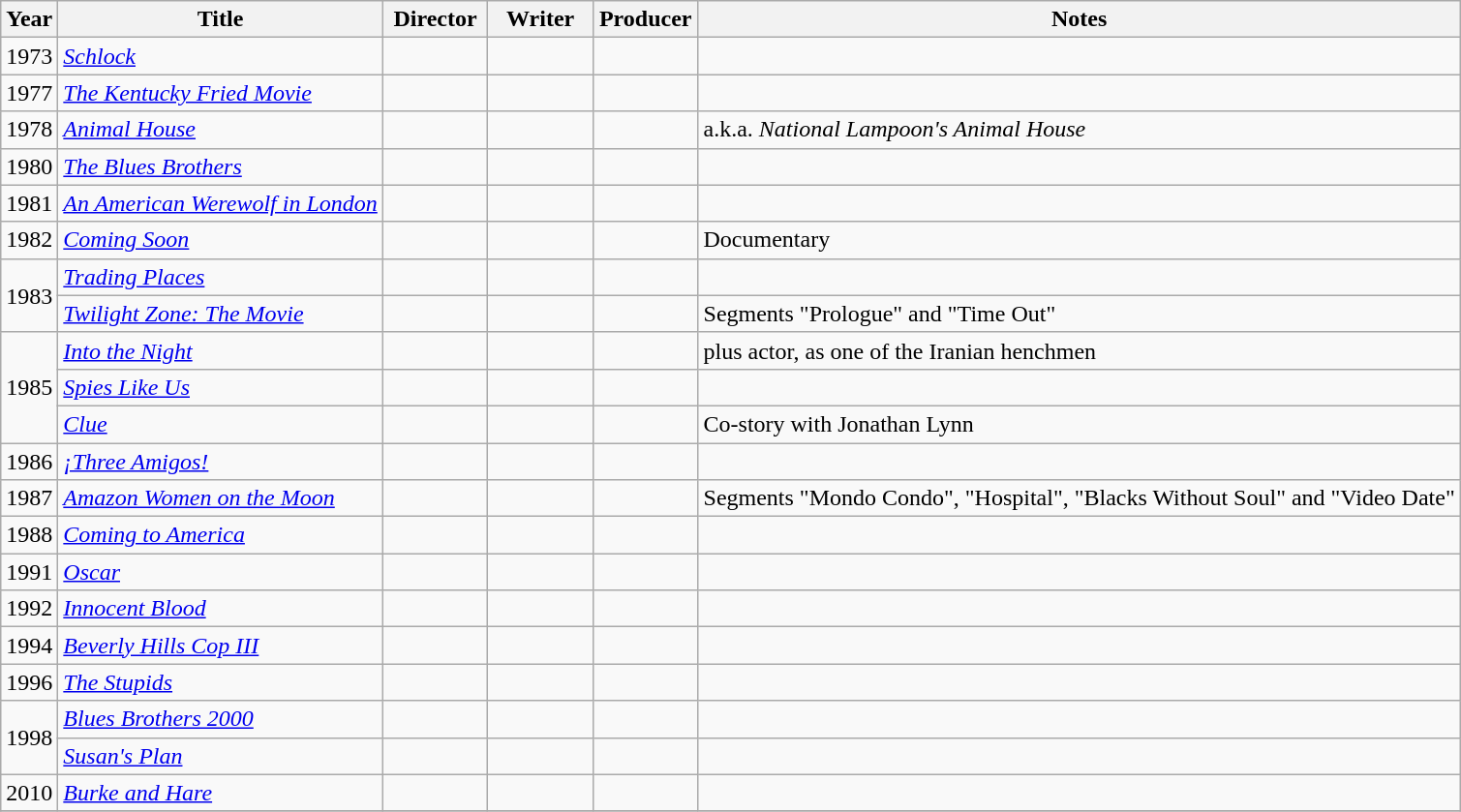<table class="wikitable">
<tr>
<th>Year</th>
<th>Title</th>
<th width=65>Director</th>
<th width=65>Writer</th>
<th width=65>Producer</th>
<th>Notes</th>
</tr>
<tr>
<td>1973</td>
<td><em><a href='#'>Schlock</a></em></td>
<td></td>
<td></td>
<td></td>
<td></td>
</tr>
<tr>
<td>1977</td>
<td><em><a href='#'>The Kentucky Fried Movie</a></em></td>
<td></td>
<td></td>
<td></td>
<td></td>
</tr>
<tr>
<td>1978</td>
<td><em><a href='#'>Animal House</a></em></td>
<td></td>
<td></td>
<td></td>
<td>a.k.a. <em>National Lampoon's Animal House</em></td>
</tr>
<tr>
<td>1980</td>
<td><em><a href='#'>The Blues Brothers</a></em></td>
<td></td>
<td></td>
<td></td>
<td></td>
</tr>
<tr>
<td>1981</td>
<td><em><a href='#'>An American Werewolf in London</a></em></td>
<td></td>
<td></td>
<td></td>
<td></td>
</tr>
<tr>
<td>1982</td>
<td><em><a href='#'>Coming Soon</a></em></td>
<td></td>
<td></td>
<td></td>
<td>Documentary</td>
</tr>
<tr>
<td rowspan=2>1983</td>
<td><em><a href='#'>Trading Places</a></em></td>
<td></td>
<td></td>
<td></td>
<td></td>
</tr>
<tr>
<td><em><a href='#'>Twilight Zone: The Movie</a></em></td>
<td></td>
<td></td>
<td></td>
<td>Segments "Prologue" and "Time Out"</td>
</tr>
<tr>
<td rowspan="3">1985</td>
<td><em><a href='#'>Into the Night</a></em></td>
<td></td>
<td></td>
<td></td>
<td>plus actor, as one of the Iranian henchmen</td>
</tr>
<tr>
<td><em><a href='#'>Spies Like Us</a></em></td>
<td></td>
<td></td>
<td></td>
<td></td>
</tr>
<tr>
<td><em><a href='#'>Clue</a></em></td>
<td></td>
<td></td>
<td></td>
<td>Co-story with Jonathan Lynn</td>
</tr>
<tr>
<td>1986</td>
<td><em><a href='#'>¡Three Amigos!</a></em></td>
<td></td>
<td></td>
<td></td>
<td></td>
</tr>
<tr>
<td>1987</td>
<td><em><a href='#'>Amazon Women on the Moon</a></em></td>
<td></td>
<td></td>
<td></td>
<td>Segments "Mondo Condo", "Hospital", "Blacks Without Soul" and "Video Date"</td>
</tr>
<tr>
<td>1988</td>
<td><em><a href='#'>Coming to America</a></em></td>
<td></td>
<td></td>
<td></td>
<td></td>
</tr>
<tr>
<td>1991</td>
<td><em><a href='#'>Oscar</a></em></td>
<td></td>
<td></td>
<td></td>
<td></td>
</tr>
<tr>
<td>1992</td>
<td><em><a href='#'>Innocent Blood</a></em></td>
<td></td>
<td></td>
<td></td>
<td></td>
</tr>
<tr>
<td>1994</td>
<td><em><a href='#'>Beverly Hills Cop III</a></em></td>
<td></td>
<td></td>
<td></td>
<td></td>
</tr>
<tr>
<td>1996</td>
<td><em><a href='#'>The Stupids</a></em></td>
<td></td>
<td></td>
<td></td>
<td></td>
</tr>
<tr>
<td rowspan="2">1998</td>
<td><em><a href='#'>Blues Brothers 2000</a></em></td>
<td></td>
<td></td>
<td></td>
<td></td>
</tr>
<tr>
<td><em><a href='#'>Susan's Plan</a></em></td>
<td></td>
<td></td>
<td></td>
<td></td>
</tr>
<tr>
<td>2010</td>
<td><em><a href='#'>Burke and Hare</a></em></td>
<td></td>
<td></td>
<td></td>
<td></td>
</tr>
<tr>
</tr>
</table>
